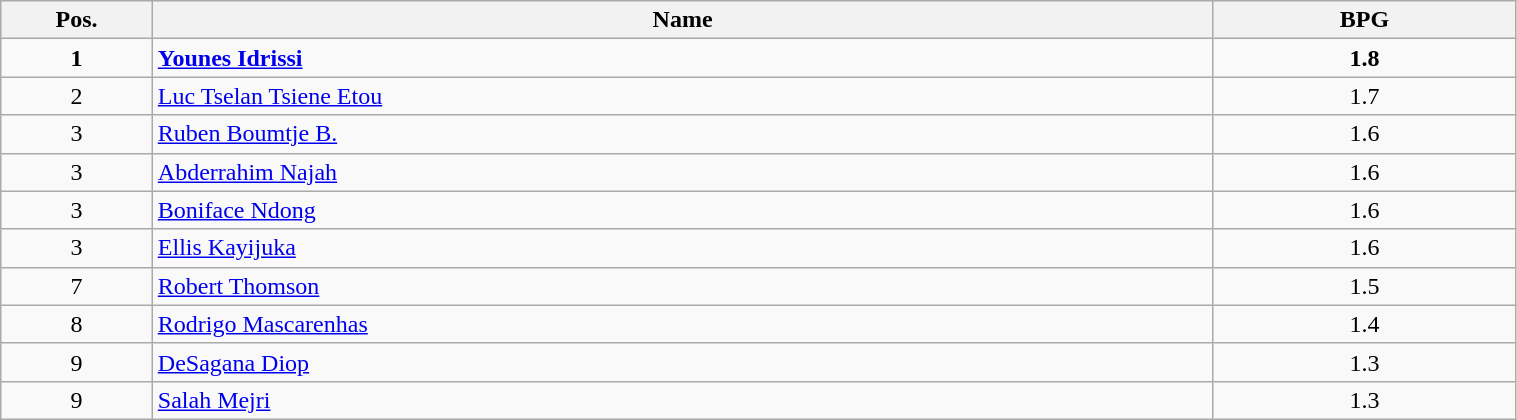<table class=wikitable width="80%">
<tr>
<th width="10%">Pos.</th>
<th width="70%">Name</th>
<th width="20%">BPG</th>
</tr>
<tr>
<td align=center><strong>1</strong></td>
<td> <strong><a href='#'>Younes Idrissi</a></strong></td>
<td align=center><strong>1.8</strong></td>
</tr>
<tr>
<td align=center>2</td>
<td> <a href='#'>Luc Tselan Tsiene Etou</a></td>
<td align=center>1.7</td>
</tr>
<tr>
<td align=center>3</td>
<td> <a href='#'>Ruben Boumtje B.</a></td>
<td align=center>1.6</td>
</tr>
<tr>
<td align=center>3</td>
<td> <a href='#'>Abderrahim Najah</a></td>
<td align=center>1.6</td>
</tr>
<tr>
<td align=center>3</td>
<td> <a href='#'>Boniface Ndong</a></td>
<td align=center>1.6</td>
</tr>
<tr>
<td align=center>3</td>
<td> <a href='#'>Ellis Kayijuka</a></td>
<td align=center>1.6</td>
</tr>
<tr>
<td align=center>7</td>
<td> <a href='#'>Robert Thomson</a></td>
<td align=center>1.5</td>
</tr>
<tr>
<td align=center>8</td>
<td> <a href='#'>Rodrigo Mascarenhas</a></td>
<td align=center>1.4</td>
</tr>
<tr>
<td align=center>9</td>
<td> <a href='#'>DeSagana Diop</a></td>
<td align=center>1.3</td>
</tr>
<tr>
<td align=center>9</td>
<td> <a href='#'>Salah Mejri</a></td>
<td align=center>1.3</td>
</tr>
</table>
